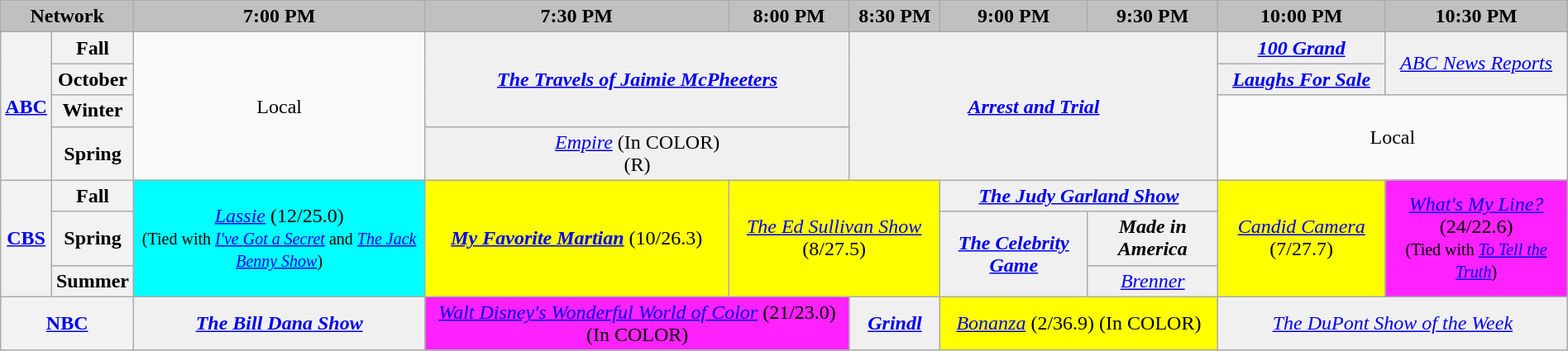<table class="wikitable" style="width:100%;margin-right:0;text-align:center">
<tr>
<th colspan="2" style="background-color:#C0C0C0;text-align:center">Network</th>
<th style="background-color:#C0C0C0;text-align:center">7:00 PM</th>
<th style="background-color:#C0C0C0;text-align:center">7:30 PM</th>
<th style="background-color:#C0C0C0;text-align:center">8:00 PM</th>
<th style="background-color:#C0C0C0;text-align:center">8:30 PM</th>
<th style="background-color:#C0C0C0;text-align:center">9:00 PM</th>
<th style="background-color:#C0C0C0;text-align:center">9:30 PM</th>
<th style="background-color:#C0C0C0;text-align:center">10:00 PM</th>
<th style="background-color:#C0C0C0;text-align:center">10:30 PM</th>
</tr>
<tr>
<th rowspan="4" bgcolor="#C0C0C0"><a href='#'>ABC</a></th>
<th>Fall</th>
<td rowspan="4">Local</td>
<td colspan="2" rowspan="3" bgcolor="#F0F0F0"><strong><em><a href='#'>The Travels of Jaimie McPheeters</a></em></strong></td>
<td colspan="3" rowspan="4" bgcolor="#F0F0F0"><strong><em><a href='#'>Arrest and Trial</a></em></strong></td>
<td bgcolor="#F0F0F0"><strong><em><a href='#'>100 Grand</a></em></strong></td>
<td rowspan="2" bgcolor="#F0F0F0"><em><a href='#'>ABC News Reports</a></em></td>
</tr>
<tr>
<th>October</th>
<td bgcolor="#F0F0F0"><strong><em><a href='#'>Laughs For Sale</a></em></strong></td>
</tr>
<tr>
<th>Winter</th>
<td colspan="2" rowspan="2">Local</td>
</tr>
<tr>
<th>Spring</th>
<td colspan="2" bgcolor="#F0F0F0"><em><a href='#'>Empire</a></em> (In <span>C</span><span>O</span><span>L</span><span>O</span><span>R</span>) <br> (R)</td>
</tr>
<tr>
<th rowspan="3" bgcolor="#C0C0C0"><a href='#'>CBS</a></th>
<th>Fall</th>
<td rowspan="3" bgcolor="#00FFFF"><em><a href='#'>Lassie</a></em> (12/25.0)<br><small>(Tied with <em><a href='#'>I've Got a Secret</a></em> and <em><a href='#'>The Jack Benny Show</a></em>)</small></td>
<td rowspan="3" bgcolor="#FFFF00"><strong><em><a href='#'>My Favorite Martian</a></em></strong> (10/26.3)</td>
<td colspan="2" rowspan="3" bgcolor="#FFFF00"><em><a href='#'>The Ed Sullivan Show</a></em> (8/27.5)</td>
<td colspan="2" bgcolor="#F0F0F0"><strong><em><a href='#'>The Judy Garland Show</a></em></strong></td>
<td rowspan="3" bgcolor="#FFFF00"><em><a href='#'>Candid Camera</a></em> (7/27.7)</td>
<td rowspan="3" bgcolor="#FF22FF"><em><a href='#'>What's My Line?</a></em> (24/22.6)<br><small>(Tied with <em><a href='#'>To Tell the Truth</a></em>)</small></td>
</tr>
<tr>
<th>Spring</th>
<td rowspan="2" = bgcolor="#F0F0F0"><strong><em><a href='#'>The Celebrity Game</a></em></strong></td>
<td bgcolor="#F0F0F0"><strong><em>Made in America</em></strong></td>
</tr>
<tr>
<th>Summer</th>
<td bgcolor="#F0F0F0"><em><a href='#'>Brenner</a></em></td>
</tr>
<tr>
<th colspan="2" bgcolor="#C0C0C0"><a href='#'>NBC</a></th>
<td bgcolor="#F0F0F0"><strong><em><a href='#'>The Bill Dana Show</a></em></strong></td>
<td colspan="2" bgcolor="#FF22FF"><em><a href='#'>Walt Disney's Wonderful World of Color</a></em> (21/23.0) (In <span>C</span><span>O</span><span>L</span><span>O</span><span>R</span>)</td>
<td bgcolor="#F0F0F0"><strong><em><a href='#'>Grindl</a></em></strong></td>
<td colspan="2" bgcolor="#FFFF00"><em><a href='#'>Bonanza</a></em> (2/36.9) (In <span>C</span><span>O</span><span>L</span><span>O</span><span>R</span>)</td>
<td colspan="2" bgcolor="#F0F0F0"><em><a href='#'>The DuPont Show of the Week</a></em></td>
</tr>
</table>
